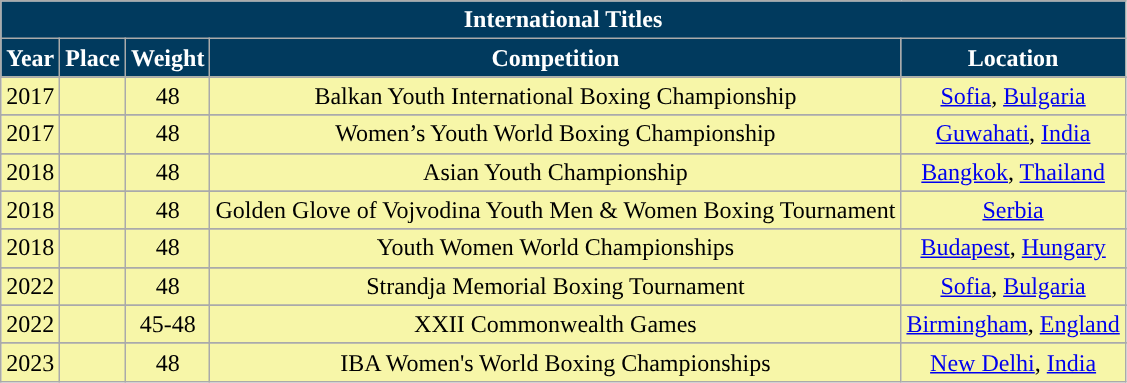<table class="wikitable collapsible" style="text-align: center;">
<tr>
<th colspan=5 style="background: #013A5E; color: #FFFFFF;">International Titles</th>
</tr>
<tr>
<th style="background: #013A5E; color: #FFFFFF;">Year</th>
<th style="background: #013A5E; color: #FFFFFF;">Place</th>
<th style="background: #013A5E; color: #FFFFFF;">Weight</th>
<th style="background: #013A5E; color: #FFFFFF;">Competition</th>
<th style="background: #013A5E; color: #FFFFFF;">Location</th>
</tr>
<tr>
</tr>
<tr bgcolor=F7F6A8>
<td>2017</td>
<td></td>
<td>48</td>
<td>Balkan Youth International Boxing Championship</td>
<td><a href='#'>Sofia</a>, <a href='#'>Bulgaria</a></td>
</tr>
<tr>
</tr>
<tr bgcolor=F7F6A8>
<td>2017</td>
<td></td>
<td>48</td>
<td>Women’s Youth World Boxing Championship</td>
<td><a href='#'>Guwahati</a>, <a href='#'>India</a></td>
</tr>
<tr>
</tr>
<tr bgcolor=F7F6A8>
<td>2018</td>
<td></td>
<td>48</td>
<td>Asian Youth Championship</td>
<td><a href='#'>Bangkok</a>, <a href='#'>Thailand</a></td>
</tr>
<tr>
</tr>
<tr bgcolor=F7F6A8>
<td>2018</td>
<td></td>
<td>48</td>
<td>Golden Glove of Vojvodina Youth Men & Women Boxing Tournament</td>
<td><a href='#'>Serbia</a></td>
</tr>
<tr>
</tr>
<tr bgcolor=F7F6A8>
<td>2018</td>
<td></td>
<td>48</td>
<td>Youth Women World Championships</td>
<td><a href='#'>Budapest</a>, <a href='#'>Hungary</a></td>
</tr>
<tr>
</tr>
<tr bgcolor=F7F6A8>
<td>2022</td>
<td></td>
<td>48</td>
<td>Strandja Memorial Boxing Tournament</td>
<td><a href='#'>Sofia</a>, <a href='#'>Bulgaria</a></td>
</tr>
<tr>
</tr>
<tr bgcolor=F7F6A8>
<td>2022</td>
<td></td>
<td>45-48</td>
<td>XXII Commonwealth Games</td>
<td><a href='#'>Birmingham</a>, <a href='#'>England</a></td>
</tr>
<tr>
</tr>
<tr bgcolor=F7F6A8>
<td>2023</td>
<td></td>
<td>48</td>
<td>IBA Women's World Boxing Championships</td>
<td><a href='#'>New Delhi</a>, <a href='#'>India</a></td>
</tr>
</table>
